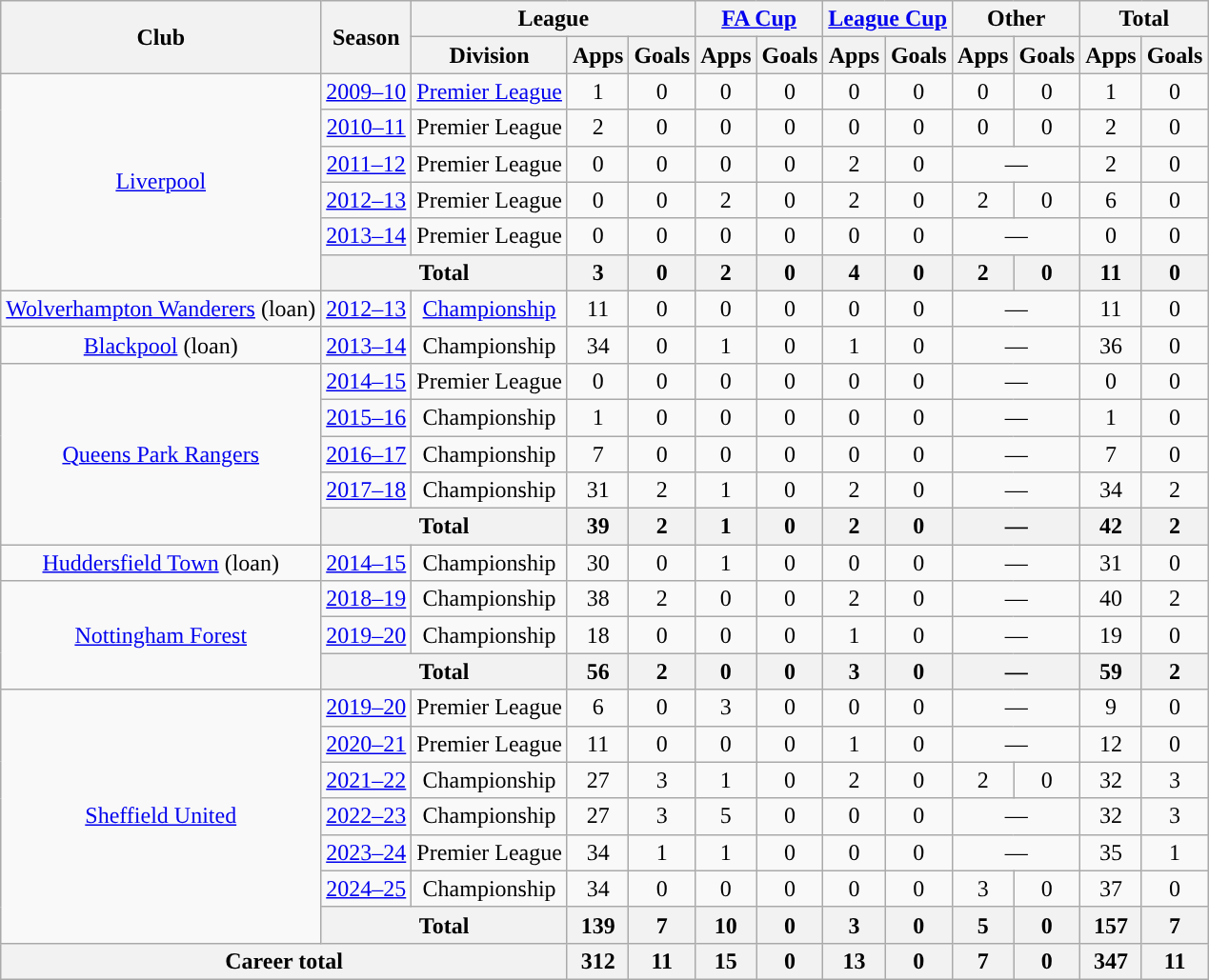<table class="wikitable" style="text-align: center;">
<tr>
<th rowspan=2>Club</th>
<th rowspan=2>Season</th>
<th colspan=3>League</th>
<th colspan=2><a href='#'>FA Cup</a></th>
<th colspan=2><a href='#'>League Cup</a></th>
<th colspan=2>Other</th>
<th colspan=2>Total</th>
</tr>
<tr>
<th>Division</th>
<th>Apps</th>
<th>Goals</th>
<th>Apps</th>
<th>Goals</th>
<th>Apps</th>
<th>Goals</th>
<th>Apps</th>
<th>Goals</th>
<th>Apps</th>
<th>Goals</th>
</tr>
<tr>
<td rowspan=6><a href='#'>Liverpool</a></td>
<td><a href='#'>2009–10</a></td>
<td><a href='#'>Premier League</a></td>
<td>1</td>
<td>0</td>
<td>0</td>
<td>0</td>
<td>0</td>
<td>0</td>
<td>0</td>
<td>0</td>
<td>1</td>
<td>0</td>
</tr>
<tr>
<td><a href='#'>2010–11</a></td>
<td>Premier League</td>
<td>2</td>
<td>0</td>
<td>0</td>
<td>0</td>
<td>0</td>
<td>0</td>
<td>0</td>
<td>0</td>
<td>2</td>
<td>0</td>
</tr>
<tr>
<td><a href='#'>2011–12</a></td>
<td>Premier League</td>
<td>0</td>
<td>0</td>
<td>0</td>
<td>0</td>
<td>2</td>
<td>0</td>
<td colspan="2">—</td>
<td>2</td>
<td>0</td>
</tr>
<tr>
<td><a href='#'>2012–13</a></td>
<td>Premier League</td>
<td>0</td>
<td>0</td>
<td>2</td>
<td>0</td>
<td>2</td>
<td>0</td>
<td>2</td>
<td>0</td>
<td>6</td>
<td>0</td>
</tr>
<tr>
<td><a href='#'>2013–14</a></td>
<td>Premier League</td>
<td>0</td>
<td>0</td>
<td>0</td>
<td>0</td>
<td>0</td>
<td>0</td>
<td colspan="2">—</td>
<td>0</td>
<td>0</td>
</tr>
<tr>
<th colspan=2>Total</th>
<th>3</th>
<th>0</th>
<th>2</th>
<th>0</th>
<th>4</th>
<th>0</th>
<th>2</th>
<th>0</th>
<th>11</th>
<th>0</th>
</tr>
<tr>
<td><a href='#'>Wolverhampton Wanderers</a> (loan)</td>
<td><a href='#'>2012–13</a></td>
<td><a href='#'>Championship</a></td>
<td>11</td>
<td>0</td>
<td>0</td>
<td>0</td>
<td>0</td>
<td>0</td>
<td colspan="2">—</td>
<td>11</td>
<td>0</td>
</tr>
<tr>
<td><a href='#'>Blackpool</a> (loan)</td>
<td><a href='#'>2013–14</a></td>
<td>Championship</td>
<td>34</td>
<td>0</td>
<td>1</td>
<td>0</td>
<td>1</td>
<td>0</td>
<td colspan="2">—</td>
<td>36</td>
<td>0</td>
</tr>
<tr>
<td rowspan=5><a href='#'>Queens Park Rangers</a></td>
<td><a href='#'>2014–15</a></td>
<td>Premier League</td>
<td>0</td>
<td>0</td>
<td>0</td>
<td>0</td>
<td>0</td>
<td>0</td>
<td colspan="2">—</td>
<td>0</td>
<td>0</td>
</tr>
<tr>
<td><a href='#'>2015–16</a></td>
<td>Championship</td>
<td>1</td>
<td>0</td>
<td>0</td>
<td>0</td>
<td>0</td>
<td>0</td>
<td colspan="2">—</td>
<td>1</td>
<td>0</td>
</tr>
<tr>
<td><a href='#'>2016–17</a></td>
<td>Championship</td>
<td>7</td>
<td>0</td>
<td>0</td>
<td>0</td>
<td>0</td>
<td>0</td>
<td colspan="2">—</td>
<td>7</td>
<td>0</td>
</tr>
<tr>
<td><a href='#'>2017–18</a></td>
<td>Championship</td>
<td>31</td>
<td>2</td>
<td>1</td>
<td>0</td>
<td>2</td>
<td>0</td>
<td colspan="2">—</td>
<td>34</td>
<td>2</td>
</tr>
<tr>
<th colspan="2">Total</th>
<th>39</th>
<th>2</th>
<th>1</th>
<th>0</th>
<th>2</th>
<th>0</th>
<th colspan="2">—</th>
<th>42</th>
<th>2</th>
</tr>
<tr>
<td><a href='#'>Huddersfield Town</a> (loan)</td>
<td><a href='#'>2014–15</a></td>
<td>Championship</td>
<td>30</td>
<td>0</td>
<td>1</td>
<td>0</td>
<td>0</td>
<td>0</td>
<td colspan="2">—</td>
<td>31</td>
<td>0</td>
</tr>
<tr>
<td rowspan="3"><a href='#'>Nottingham Forest</a></td>
<td><a href='#'>2018–19</a></td>
<td>Championship</td>
<td>38</td>
<td>2</td>
<td>0</td>
<td>0</td>
<td>2</td>
<td>0</td>
<td colspan="2">—</td>
<td>40</td>
<td>2</td>
</tr>
<tr>
<td><a href='#'>2019–20</a></td>
<td>Championship</td>
<td>18</td>
<td>0</td>
<td>0</td>
<td>0</td>
<td>1</td>
<td>0</td>
<td colspan="2">—</td>
<td>19</td>
<td>0</td>
</tr>
<tr>
<th colspan=2>Total</th>
<th>56</th>
<th>2</th>
<th>0</th>
<th>0</th>
<th>3</th>
<th>0</th>
<th colspan="2">—</th>
<th>59</th>
<th>2</th>
</tr>
<tr>
<td rowspan=7><a href='#'>Sheffield United</a></td>
<td><a href='#'>2019–20</a></td>
<td>Premier League</td>
<td>6</td>
<td>0</td>
<td>3</td>
<td>0</td>
<td>0</td>
<td>0</td>
<td colspan="2">—</td>
<td>9</td>
<td>0</td>
</tr>
<tr>
<td><a href='#'>2020–21</a></td>
<td>Premier League</td>
<td>11</td>
<td>0</td>
<td>0</td>
<td>0</td>
<td>1</td>
<td>0</td>
<td colspan="2">—</td>
<td>12</td>
<td>0</td>
</tr>
<tr>
<td><a href='#'>2021–22</a></td>
<td>Championship</td>
<td>27</td>
<td>3</td>
<td>1</td>
<td>0</td>
<td>2</td>
<td>0</td>
<td>2</td>
<td>0</td>
<td>32</td>
<td>3</td>
</tr>
<tr>
<td><a href='#'>2022–23</a></td>
<td>Championship</td>
<td>27</td>
<td>3</td>
<td>5</td>
<td>0</td>
<td>0</td>
<td>0</td>
<td colspan="2">—</td>
<td>32</td>
<td>3</td>
</tr>
<tr>
<td><a href='#'>2023–24</a></td>
<td>Premier League</td>
<td>34</td>
<td>1</td>
<td>1</td>
<td>0</td>
<td>0</td>
<td>0</td>
<td colspan="2">—</td>
<td>35</td>
<td>1</td>
</tr>
<tr>
<td><a href='#'>2024–25</a></td>
<td>Championship</td>
<td>34</td>
<td>0</td>
<td>0</td>
<td>0</td>
<td>0</td>
<td>0</td>
<td>3</td>
<td>0</td>
<td>37</td>
<td>0</td>
</tr>
<tr>
<th colspan=2>Total</th>
<th>139</th>
<th>7</th>
<th>10</th>
<th>0</th>
<th>3</th>
<th>0</th>
<th>5</th>
<th>0</th>
<th>157</th>
<th>7</th>
</tr>
<tr>
<th colspan="3">Career total</th>
<th>312</th>
<th>11</th>
<th>15</th>
<th>0</th>
<th>13</th>
<th>0</th>
<th>7</th>
<th>0</th>
<th>347</th>
<th>11</th>
</tr>
</table>
